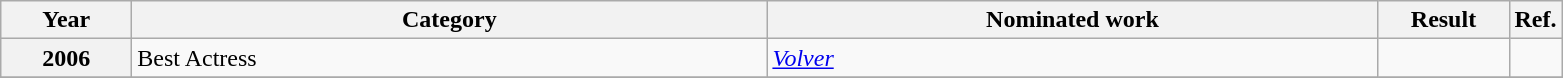<table class=wikitable>
<tr>
<th scope="col" style="width:5em;">Year</th>
<th scope="col" style="width:26em;">Category</th>
<th scope="col" style="width:25em;">Nominated work</th>
<th scope="col" style="width:5em;">Result</th>
<th>Ref.</th>
</tr>
<tr>
<th style="text-align:center;">2006</th>
<td>Best Actress</td>
<td><em><a href='#'>Volver</a></em></td>
<td></td>
<td></td>
</tr>
<tr>
</tr>
</table>
